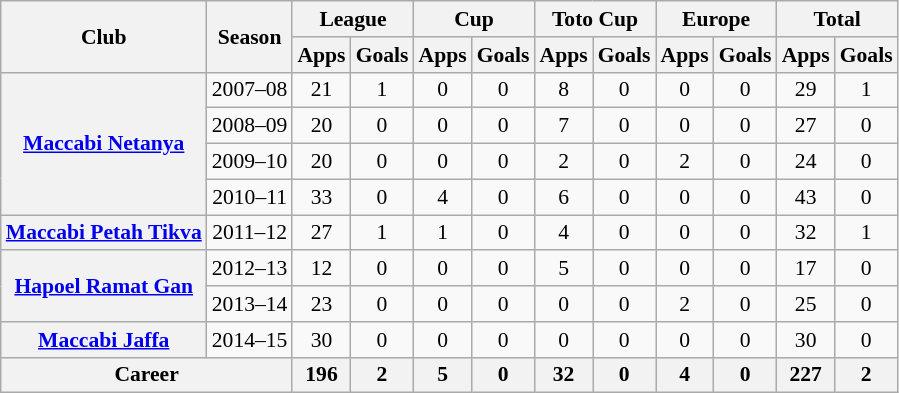<table class="wikitable" style="font-size:90%; text-align: center;">
<tr>
<th rowspan="2">Club</th>
<th rowspan="2">Season</th>
<th colspan="2">League</th>
<th colspan="2">Cup</th>
<th colspan="2">Toto Cup</th>
<th colspan="2">Europe</th>
<th colspan="2">Total</th>
</tr>
<tr>
<th>Apps</th>
<th>Goals</th>
<th>Apps</th>
<th>Goals</th>
<th>Apps</th>
<th>Goals</th>
<th>Apps</th>
<th>Goals</th>
<th>Apps</th>
<th>Goals</th>
</tr>
<tr>
<th rowspan="4" valign="center"><a href='#'>Maccabi Netanya</a></th>
<td>2007–08</td>
<td>21</td>
<td>1</td>
<td>0</td>
<td>0</td>
<td>8</td>
<td>0</td>
<td>0</td>
<td>0</td>
<td>29</td>
<td>1</td>
</tr>
<tr>
<td>2008–09</td>
<td>20</td>
<td>0</td>
<td>0</td>
<td>0</td>
<td>7</td>
<td>0</td>
<td>0</td>
<td>0</td>
<td>27</td>
<td>0</td>
</tr>
<tr>
<td>2009–10</td>
<td>20</td>
<td>0</td>
<td>0</td>
<td>0</td>
<td>2</td>
<td>0</td>
<td>2</td>
<td>0</td>
<td>24</td>
<td>0</td>
</tr>
<tr>
<td>2010–11</td>
<td>33</td>
<td>0</td>
<td>4</td>
<td>0</td>
<td>6</td>
<td>0</td>
<td>0</td>
<td>0</td>
<td>43</td>
<td>0</td>
</tr>
<tr>
<th rowspan="1" valign="center"><a href='#'>Maccabi Petah Tikva</a></th>
<td>2011–12</td>
<td>27</td>
<td>1</td>
<td>1</td>
<td>0</td>
<td>4</td>
<td>0</td>
<td>0</td>
<td>0</td>
<td>32</td>
<td>1</td>
</tr>
<tr>
<th rowspan="2" valign="center"><a href='#'>Hapoel Ramat Gan</a></th>
<td>2012–13</td>
<td>12</td>
<td>0</td>
<td>0</td>
<td>0</td>
<td>5</td>
<td>0</td>
<td>0</td>
<td>0</td>
<td>17</td>
<td>0</td>
</tr>
<tr>
<td>2013–14</td>
<td>23</td>
<td>0</td>
<td>0</td>
<td>0</td>
<td>0</td>
<td>0</td>
<td>2</td>
<td>0</td>
<td>25</td>
<td>0</td>
</tr>
<tr>
<th rowspan="1" valign="center"><a href='#'>Maccabi Jaffa</a></th>
<td>2014–15</td>
<td>30</td>
<td>0</td>
<td>0</td>
<td>0</td>
<td>0</td>
<td>0</td>
<td>0</td>
<td>0</td>
<td>30</td>
<td>0</td>
</tr>
<tr>
<th colspan="2" valign="center">Career</th>
<th>196</th>
<th>2</th>
<th>5</th>
<th>0</th>
<th>32</th>
<th>0</th>
<th>4</th>
<th>0</th>
<th>227</th>
<th>2</th>
</tr>
</table>
